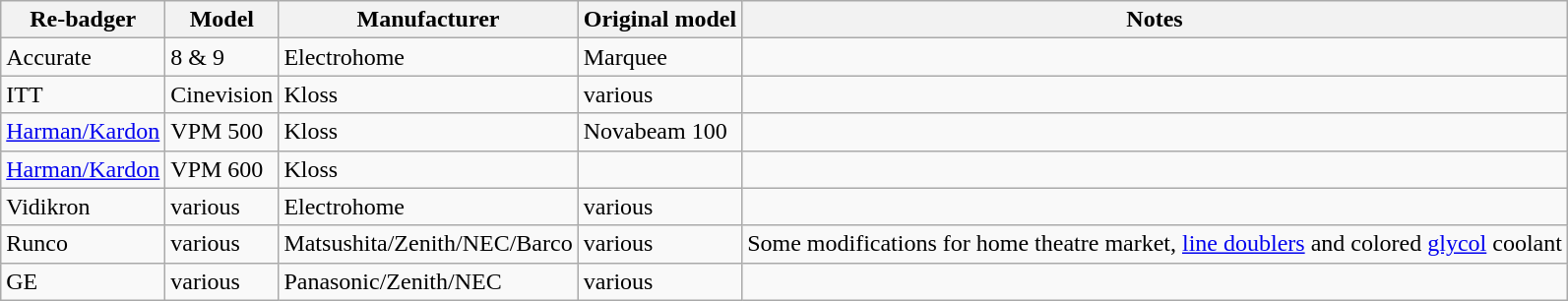<table class="wikitable">
<tr>
<th>Re-badger</th>
<th>Model</th>
<th>Manufacturer</th>
<th>Original model</th>
<th>Notes</th>
</tr>
<tr>
<td>Accurate</td>
<td>8 & 9</td>
<td>Electrohome</td>
<td>Marquee</td>
<td></td>
</tr>
<tr>
<td>ITT</td>
<td>Cinevision</td>
<td>Kloss</td>
<td>various</td>
<td></td>
</tr>
<tr>
<td><a href='#'>Harman/Kardon</a></td>
<td>VPM 500</td>
<td>Kloss</td>
<td>Novabeam 100</td>
<td></td>
</tr>
<tr>
<td><a href='#'>Harman/Kardon</a></td>
<td>VPM 600</td>
<td>Kloss</td>
<td></td>
<td></td>
</tr>
<tr>
<td>Vidikron</td>
<td>various</td>
<td>Electrohome</td>
<td>various</td>
<td></td>
</tr>
<tr>
<td>Runco</td>
<td>various</td>
<td>Matsushita/Zenith/NEC/Barco</td>
<td>various</td>
<td>Some modifications for home theatre market, <a href='#'>line doublers</a> and colored <a href='#'>glycol</a> coolant</td>
</tr>
<tr>
<td>GE</td>
<td>various</td>
<td>Panasonic/Zenith/NEC</td>
<td>various</td>
<td></td>
</tr>
</table>
